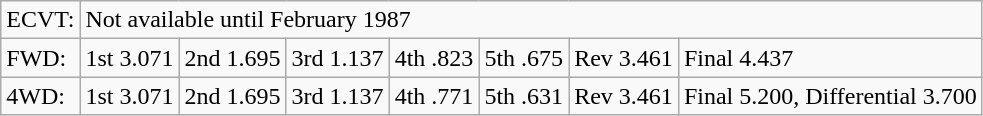<table class="wikitable">
<tr>
<td>ECVT:</td>
<td colspan=7>Not available until February 1987</td>
</tr>
<tr>
<td>FWD:</td>
<td>1st 3.071</td>
<td>2nd 1.695</td>
<td>3rd 1.137</td>
<td>4th .823</td>
<td>5th .675</td>
<td>Rev 3.461</td>
<td>Final 4.437</td>
</tr>
<tr>
<td>4WD:</td>
<td>1st 3.071</td>
<td>2nd 1.695</td>
<td>3rd 1.137</td>
<td>4th .771</td>
<td>5th .631</td>
<td>Rev 3.461</td>
<td>Final 5.200, Differential 3.700</td>
</tr>
</table>
